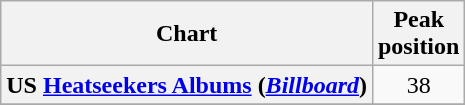<table class="wikitable plainrowheaders sortable" style="text-align:center;" border="1">
<tr>
<th scope="col">Chart</th>
<th scope="col">Peak<br>position</th>
</tr>
<tr>
<th scope="row">US <a href='#'>Heatseekers Albums</a> (<em><a href='#'>Billboard</a></em>)</th>
<td>38</td>
</tr>
<tr>
</tr>
</table>
